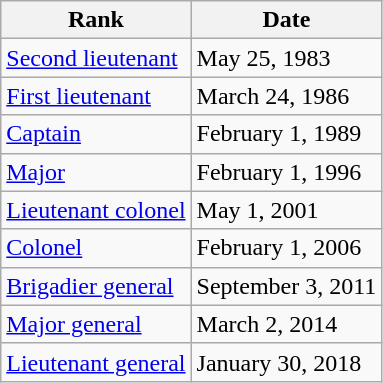<table class="wikitable">
<tr>
<th>Rank</th>
<th>Date</th>
</tr>
<tr>
<td> <a href='#'>Second lieutenant</a></td>
<td>May 25, 1983</td>
</tr>
<tr>
<td> <a href='#'>First lieutenant</a></td>
<td>March 24, 1986</td>
</tr>
<tr>
<td> <a href='#'>Captain</a></td>
<td>February 1, 1989</td>
</tr>
<tr>
<td> <a href='#'>Major</a></td>
<td>February 1, 1996</td>
</tr>
<tr>
<td> <a href='#'>Lieutenant colonel</a></td>
<td>May 1, 2001</td>
</tr>
<tr>
<td> <a href='#'>Colonel</a></td>
<td>February 1, 2006</td>
</tr>
<tr>
<td> <a href='#'>Brigadier general</a></td>
<td>September 3, 2011</td>
</tr>
<tr>
<td> <a href='#'>Major general</a></td>
<td>March 2, 2014</td>
</tr>
<tr>
<td> <a href='#'>Lieutenant general</a></td>
<td>January 30, 2018</td>
</tr>
</table>
